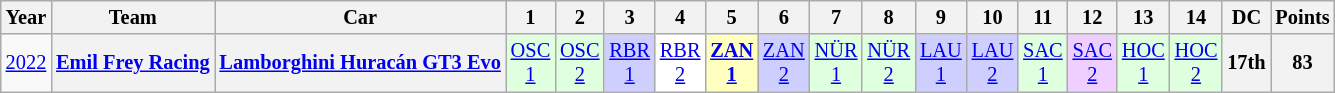<table class="wikitable" style="text-align:center; font-size:85%">
<tr>
<th>Year</th>
<th>Team</th>
<th>Car</th>
<th>1</th>
<th>2</th>
<th>3</th>
<th>4</th>
<th>5</th>
<th>6</th>
<th>7</th>
<th>8</th>
<th>9</th>
<th>10</th>
<th>11</th>
<th>12</th>
<th>13</th>
<th>14</th>
<th>DC</th>
<th>Points</th>
</tr>
<tr>
<td><a href='#'>2022</a></td>
<th nowrap><a href='#'>Emil Frey Racing</a></th>
<th nowrap><a href='#'>Lamborghini Huracán GT3 Evo</a></th>
<td style="background:#DFFFDF;"><a href='#'>OSC<br>1</a><br></td>
<td style="background:#DFFFDF;"><a href='#'>OSC<br>2</a><br></td>
<td style="background:#CFCFFF;"><a href='#'>RBR<br>1</a><br></td>
<td style="background:#FFFFFF;"><a href='#'>RBR<br>2</a><br></td>
<td style="background:#FFFFBF;"><strong><a href='#'>ZAN<br>1</a></strong><br></td>
<td style="background:#CFCFFF;"><a href='#'>ZAN<br>2</a><br></td>
<td style="background:#DFFFDF;"><a href='#'>NÜR<br>1</a><br></td>
<td style="background:#DFFFDF;"><a href='#'>NÜR<br>2</a><br></td>
<td style="background:#CFCFFF;"><a href='#'>LAU<br>1</a><br></td>
<td style="background:#CFCFFF;"><a href='#'>LAU<br>2</a><br></td>
<td style="background:#DFFFDF;"><a href='#'>SAC<br>1</a><br></td>
<td style="background:#EFCFFF;"><a href='#'>SAC<br>2</a><br></td>
<td style="background:#DFFFDF;"><a href='#'>HOC<br>1</a><br></td>
<td style="background:#DFFFDF;"><a href='#'>HOC<br>2</a><br></td>
<th>17th</th>
<th>83</th>
</tr>
</table>
